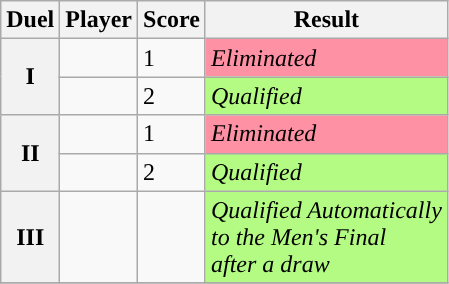<table class="wikitable sortable">
<tr>
<th>Duel</th>
<th>Player</th>
<th>Score</th>
<th>Result</th>
</tr>
<tr>
<th rowspan="2" class="unsortable">I</th>
<td></td>
<td>1</td>
<td style="background:#FF91A4"><em>Eliminated</em></td>
</tr>
<tr>
<td></td>
<td>2</td>
<td style="background:#B4FB84"><em>Qualified</em></td>
</tr>
<tr>
<th rowspan="2" class="unsortable">II</th>
<td></td>
<td>1</td>
<td style="background:#FF91A4"><em>Eliminated</em></td>
</tr>
<tr>
<td></td>
<td>2</td>
<td style="background:#B4FB84"><em>Qualified</em></td>
</tr>
<tr>
<th class="unsortable">III</th>
<td></td>
<td></td>
<td style="background:#B4FB84"><em>Qualified Automatically<br> to the Men's Final <br> after a draw</em></td>
</tr>
<tr>
</tr>
</table>
